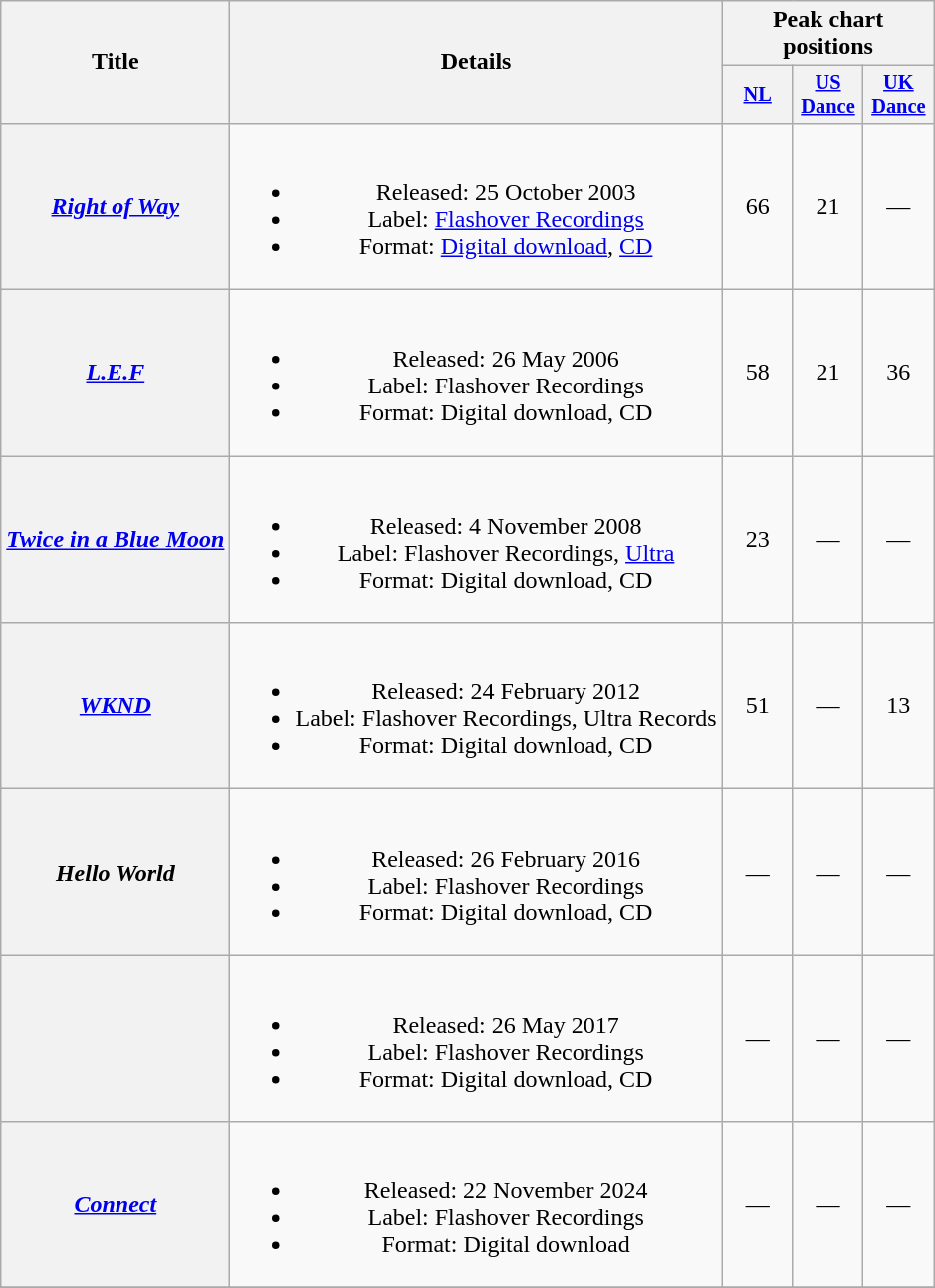<table class="wikitable plainrowheaders" style="text-align:center;">
<tr>
<th rowspan="2" scope="col">Title</th>
<th rowspan="2" scope="col">Details</th>
<th colspan="3">Peak chart positions</th>
</tr>
<tr>
<th scope="col" style="width:3em;font-size:85%;"><a href='#'>NL</a><br></th>
<th scope="col" style="width:3em;font-size:85%;"><a href='#'>US Dance</a></th>
<th scope="col" style="width:3em;font-size:85%;"><a href='#'>UK Dance</a></th>
</tr>
<tr>
<th scope="row"><em><a href='#'>Right of Way</a></em></th>
<td><br><ul><li>Released: 25 October 2003</li><li>Label: <a href='#'>Flashover Recordings</a></li><li>Format: <a href='#'>Digital download</a>, <a href='#'>CD</a></li></ul></td>
<td>66</td>
<td>21</td>
<td>—</td>
</tr>
<tr>
<th scope="row"><em><a href='#'>L.E.F</a></em></th>
<td><br><ul><li>Released: 26 May 2006</li><li>Label: Flashover Recordings</li><li>Format: Digital download, CD</li></ul></td>
<td>58</td>
<td>21</td>
<td>36</td>
</tr>
<tr>
<th scope="row"><em><a href='#'>Twice in a Blue Moon</a></em></th>
<td><br><ul><li>Released: 4 November 2008</li><li>Label: Flashover Recordings, <a href='#'>Ultra</a></li><li>Format: Digital download, CD</li></ul></td>
<td>23</td>
<td>—</td>
<td>—</td>
</tr>
<tr>
<th scope="row"><em><a href='#'>WKND</a></em></th>
<td><br><ul><li>Released: 24 February 2012</li><li>Label: Flashover Recordings, Ultra Records</li><li>Format: Digital download, CD</li></ul></td>
<td>51</td>
<td>—</td>
<td>13</td>
</tr>
<tr>
<th scope="row"><em>Hello World</em></th>
<td><br><ul><li>Released: 26 February 2016</li><li>Label: Flashover Recordings</li><li>Format: Digital download, CD</li></ul></td>
<td>—</td>
<td>—</td>
<td>—</td>
</tr>
<tr>
<th scope="row"><em></em></th>
<td><br><ul><li>Released: 26 May 2017</li><li>Label: Flashover Recordings</li><li>Format: Digital download, CD</li></ul></td>
<td>—</td>
<td>—</td>
<td>—</td>
</tr>
<tr>
<th scope="row"><em><a href='#'>Connect</a></em></th>
<td><br><ul><li>Released: 22 November 2024</li><li>Label: Flashover Recordings</li><li>Format: Digital download</li></ul></td>
<td>—</td>
<td>—</td>
<td>—</td>
</tr>
<tr>
</tr>
</table>
